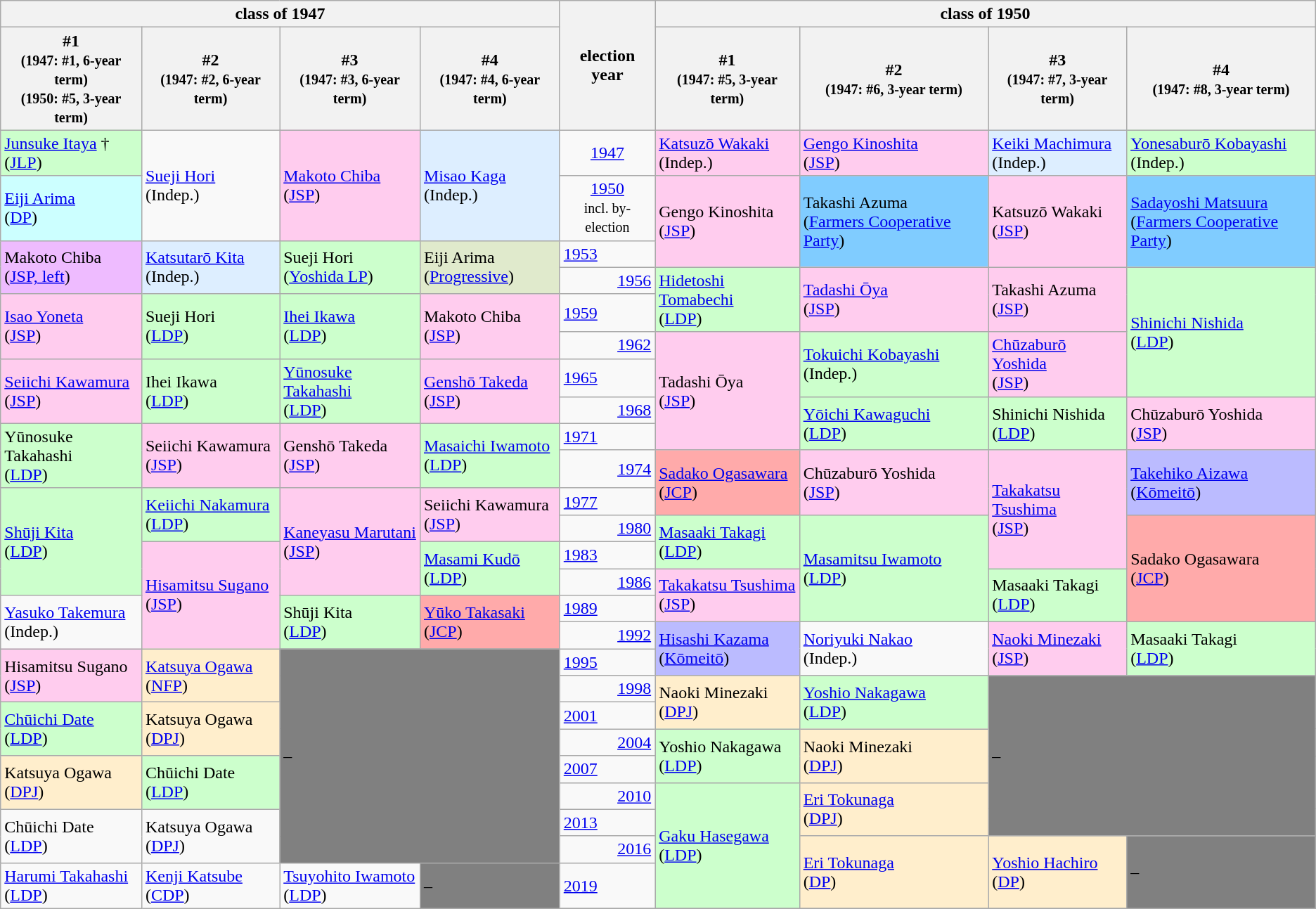<table class="wikitable" border="1">
<tr>
<th colspan="4">class of 1947</th>
<th rowspan="2">election year</th>
<th colspan="4">class of 1950</th>
</tr>
<tr>
<th>#1<br><small>(1947: #1, 6-year term)</small><br><small>(1950: #5, 3-year term)</small></th>
<th>#2<br><small>(1947: #2, 6-year term)</small></th>
<th>#3<br><small>(1947: #3, 6-year term)</small></th>
<th>#4<br><small>(1947: #4, 6-year term)</small></th>
<th>#1<br><small>(1947: #5, 3-year term)</small></th>
<th>#2<br><small>(1947: #6, 3-year term)</small></th>
<th>#3<br><small>(1947: #7, 3-year term)</small></th>
<th>#4<br><small>(1947: #8, 3-year term)</small></th>
</tr>
<tr>
<td bgcolor="#CCFFCC"><a href='#'>Junsuke Itaya</a> †<br>(<a href='#'>JLP</a>)</td>
<td rowspan="2"><a href='#'>Sueji Hori</a><br>(Indep.)</td>
<td rowspan="2" bgcolor="#FFCCEE"><a href='#'>Makoto Chiba</a><br>(<a href='#'>JSP</a>)</td>
<td rowspan="2" bgcolor="#DDEEFF"><a href='#'>Misao Kaga</a><br>(Indep.)</td>
<td align="center"><a href='#'>1947</a></td>
<td bgcolor="#FFCCEE"><a href='#'>Katsuzō Wakaki</a><br>(Indep.)</td>
<td bgcolor="#FFCCEE"><a href='#'>Gengo Kinoshita</a><br>(<a href='#'>JSP</a>)</td>
<td bgcolor="#DDEEFF"><a href='#'>Keiki Machimura</a><br>(Indep.)</td>
<td bgcolor="#CCFFCC"><a href='#'>Yonesaburō Kobayashi</a><br>(Indep.) </td>
</tr>
<tr>
<td bgcolor="#CCFFFF"><a href='#'>Eiji Arima</a><br>(<a href='#'>DP</a>)</td>
<td align="center"><a href='#'>1950</a><br><small>incl. by-election</small></td>
<td rowspan="2" bgcolor="#FFCCEE">Gengo Kinoshita<br>(<a href='#'>JSP</a>)</td>
<td rowspan="2" bgcolor="#80CCFF">Takashi Azuma<br>(<a href='#'>Farmers Cooperative Party</a>)</td>
<td rowspan="2" bgcolor="#FFCCEE">Katsuzō Wakaki<br>(<a href='#'>JSP</a>)</td>
<td rowspan="2" bgcolor="#80CCFF"><a href='#'>Sadayoshi Matsuura</a><br>(<a href='#'>Farmers Cooperative Party</a>)</td>
</tr>
<tr>
<td rowspan="2" bgcolor="#EEBBFF">Makoto Chiba<br>(<a href='#'>JSP, left</a>)</td>
<td rowspan="2" bgcolor="#DDEEFF"><a href='#'>Katsutarō Kita</a><br>(Indep.)</td>
<td rowspan="2" bgcolor="#CCFFCC">Sueji Hori<br>(<a href='#'>Yoshida LP</a>)</td>
<td rowspan="2" bgcolor="#E0EACC">Eiji Arima<br>(<a href='#'>Progressive</a>)</td>
<td align="left"><a href='#'>1953</a></td>
</tr>
<tr>
<td align="right"><a href='#'>1956</a></td>
<td rowspan="2" bgcolor="#CCFFCC"><a href='#'>Hidetoshi Tomabechi</a><br>(<a href='#'>LDP</a>)</td>
<td rowspan="2" bgcolor="#FFCCEE"><a href='#'>Tadashi Ōya</a><br>(<a href='#'>JSP</a>)</td>
<td rowspan="2" bgcolor="#FFCCEE">Takashi Azuma<br>(<a href='#'>JSP</a>)</td>
<td rowspan="4" bgcolor="#CCFFCC"><a href='#'>Shinichi Nishida</a><br>(<a href='#'>LDP</a>)</td>
</tr>
<tr>
<td rowspan="2" bgcolor="#FFCCEE"><a href='#'>Isao Yoneta</a><br>(<a href='#'>JSP</a>)</td>
<td rowspan="2" bgcolor="#CCFFCC">Sueji Hori<br>(<a href='#'>LDP</a>)</td>
<td rowspan="2" bgcolor="#CCFFCC"><a href='#'>Ihei Ikawa</a><br>(<a href='#'>LDP</a>)</td>
<td rowspan="2" bgcolor="#FFCCEE">Makoto Chiba<br>(<a href='#'>JSP</a>)</td>
<td align="left"><a href='#'>1959</a></td>
</tr>
<tr>
<td align="right"><a href='#'>1962</a></td>
<td rowspan="4" bgcolor="#FFCCEE">Tadashi Ōya<br>(<a href='#'>JSP</a>)</td>
<td rowspan="2" bgcolor="#CCFFCC"><a href='#'>Tokuichi Kobayashi</a><br>(Indep.)</td>
<td rowspan="2" bgcolor="#FFCCEE"><a href='#'>Chūzaburō Yoshida</a><br>(<a href='#'>JSP</a>)</td>
</tr>
<tr>
<td rowspan="2" bgcolor="#FFCCEE"><a href='#'>Seiichi Kawamura</a><br>(<a href='#'>JSP</a>)</td>
<td rowspan="2" bgcolor="#CCFFCC">Ihei Ikawa<br>(<a href='#'>LDP</a>)</td>
<td rowspan="2" bgcolor="#CCFFCC"><a href='#'>Yūnosuke Takahashi</a><br>(<a href='#'>LDP</a>)</td>
<td rowspan="2" bgcolor="#FFCCEE"><a href='#'>Genshō Takeda</a><br>(<a href='#'>JSP</a>)</td>
<td align="left"><a href='#'>1965</a></td>
</tr>
<tr>
<td align="right"><a href='#'>1968</a></td>
<td rowspan="2"  bgcolor="#CCFFCC"><a href='#'>Yōichi Kawaguchi</a><br>(<a href='#'>LDP</a>)</td>
<td rowspan="2" bgcolor="#CCFFCC">Shinichi Nishida<br>(<a href='#'>LDP</a>)</td>
<td rowspan="2" bgcolor="#FFCCEE">Chūzaburō Yoshida<br>(<a href='#'>JSP</a>)</td>
</tr>
<tr>
<td rowspan="2" bgcolor="#CCFFCC">Yūnosuke Takahashi<br>(<a href='#'>LDP</a>)</td>
<td rowspan="2" bgcolor="#FFCCEE">Seiichi Kawamura<br>(<a href='#'>JSP</a>)</td>
<td rowspan="2" bgcolor="#FFCCEE">Genshō Takeda<br>(<a href='#'>JSP</a>)</td>
<td rowspan="2" bgcolor="#CCFFCC"><a href='#'>Masaichi Iwamoto</a><br>(<a href='#'>LDP</a>)</td>
<td align="left"><a href='#'>1971</a></td>
</tr>
<tr>
<td align="right"><a href='#'>1974</a></td>
<td rowspan="2" bgcolor="#FFAAAA"><a href='#'>Sadako Ogasawara</a><br>(<a href='#'>JCP</a>)</td>
<td rowspan="2" bgcolor="#FFCCEE">Chūzaburō Yoshida<br>(<a href='#'>JSP</a>)</td>
<td rowspan="4" bgcolor="#FFCCEE"><a href='#'>Takakatsu Tsushima</a><br>(<a href='#'>JSP</a>)</td>
<td rowspan="2" bgcolor="#BBBBFF"><a href='#'>Takehiko Aizawa</a><br>(<a href='#'>Kōmeitō</a>)</td>
</tr>
<tr>
<td rowspan="4" bgcolor="#CCFFCC"><a href='#'>Shūji Kita</a><br>(<a href='#'>LDP</a>)</td>
<td rowspan="2" bgcolor="#CCFFCC"><a href='#'>Keiichi Nakamura</a><br>(<a href='#'>LDP</a>)</td>
<td rowspan="4" bgcolor="#FFCCEE"><a href='#'>Kaneyasu Marutani</a><br>(<a href='#'>JSP</a>)</td>
<td rowspan="2" bgcolor="#FFCCEE">Seiichi Kawamura<br>(<a href='#'>JSP</a>)</td>
<td align="left"><a href='#'>1977</a></td>
</tr>
<tr>
<td align="right"><a href='#'>1980</a></td>
<td rowspan="2" bgcolor="#CCFFCC"><a href='#'>Masaaki Takagi</a><br>(<a href='#'>LDP</a>)</td>
<td rowspan="4" bgcolor="#CCFFCC"><a href='#'>Masamitsu Iwamoto</a><br>(<a href='#'>LDP</a>)</td>
<td rowspan="4" bgcolor="#FFAAAA">Sadako Ogasawara<br>(<a href='#'>JCP</a>)</td>
</tr>
<tr>
<td rowspan="4" bgcolor="#FFCCEE"><a href='#'>Hisamitsu Sugano</a><br>(<a href='#'>JSP</a>)</td>
<td rowspan="2" bgcolor="#CCFFCC"><a href='#'>Masami Kudō</a><br>(<a href='#'>LDP</a>)</td>
<td align="left"><a href='#'>1983</a></td>
</tr>
<tr>
<td align="right"><a href='#'>1986</a></td>
<td rowspan="2" bgcolor="#FFCCEE"><a href='#'>Takakatsu Tsushima</a><br>(<a href='#'>JSP</a>)</td>
<td rowspan="2" bgcolor="#CCFFCC">Masaaki Takagi<br>(<a href='#'>LDP</a>)</td>
</tr>
<tr>
<td rowspan="2"><a href='#'>Yasuko Takemura</a><br>(Indep.)</td>
<td rowspan="2" bgcolor="#CCFFCC">Shūji Kita<br>(<a href='#'>LDP</a>)</td>
<td rowspan="2" bgcolor="#FFAAAA"><a href='#'>Yūko Takasaki</a><br>(<a href='#'>JCP</a>)</td>
<td align="left"><a href='#'>1989</a></td>
</tr>
<tr>
<td align="right"><a href='#'>1992</a></td>
<td rowspan="2" bgcolor="#BBBBFF"><a href='#'>Hisashi Kazama</a><br>(<a href='#'>Kōmeitō</a>)</td>
<td rowspan="2"><a href='#'>Noriyuki Nakao</a><br>(Indep.)</td>
<td rowspan="2" bgcolor="#FFCCEE"><a href='#'>Naoki Minezaki</a><br>(<a href='#'>JSP</a>)</td>
<td rowspan="2" bgcolor="#CCFFCC">Masaaki Takagi<br>(<a href='#'>LDP</a>)</td>
</tr>
<tr>
<td rowspan="2" bgcolor="#FFCCEE">Hisamitsu Sugano<br>(<a href='#'>JSP</a>)</td>
<td rowspan="2" bgcolor="#FFEECC"><a href='#'>Katsuya Ogawa</a><br>(<a href='#'>NFP</a>)</td>
<td rowspan="8" colspan="2" bgcolor=grey>–</td>
<td align="left"><a href='#'>1995</a></td>
</tr>
<tr>
<td align="right"><a href='#'>1998</a></td>
<td rowspan="2" bgcolor="#FFEECC">Naoki Minezaki<br>(<a href='#'>DPJ</a>)</td>
<td rowspan="2" bgcolor="#CCFFCC"><a href='#'>Yoshio Nakagawa</a><br>(<a href='#'>LDP</a>)</td>
<td rowspan="6" colspan="2" bgcolor=grey>–</td>
</tr>
<tr>
<td rowspan="2" bgcolor="#CCFFCC"><a href='#'>Chūichi Date</a><br>(<a href='#'>LDP</a>)</td>
<td rowspan="2" bgcolor="#FFEECC">Katsuya Ogawa<br>(<a href='#'>DPJ</a>)</td>
<td align="left"><a href='#'>2001</a></td>
</tr>
<tr>
<td align="right"><a href='#'>2004</a></td>
<td rowspan="2" bgcolor="#CCFFCC">Yoshio Nakagawa<br>(<a href='#'>LDP</a>)</td>
<td rowspan="2" bgcolor="#FFEECC">Naoki Minezaki<br>(<a href='#'>DPJ</a>)</td>
</tr>
<tr>
<td rowspan="2" bgcolor="#FFEECC">Katsuya Ogawa<br>(<a href='#'>DPJ</a>)</td>
<td rowspan="2" bgcolor="#CCFFCC">Chūichi Date<br>(<a href='#'>LDP</a>)</td>
<td align="left"><a href='#'>2007</a></td>
</tr>
<tr>
<td align="right"><a href='#'>2010</a></td>
<td rowspan="4" bgcolor="#CCFFCC"><a href='#'>Gaku Hasegawa</a><br>(<a href='#'>LDP</a>)</td>
<td rowspan="2" bgcolor="#FFEECC"><a href='#'>Eri Tokunaga</a><br>(<a href='#'>DPJ</a>)</td>
</tr>
<tr>
<td rowspan="2" >Chūichi Date<br>(<a href='#'>LDP</a>)</td>
<td rowspan="2" >Katsuya Ogawa<br>(<a href='#'>DPJ</a>)</td>
<td align="left"><a href='#'>2013</a></td>
</tr>
<tr>
<td align="right"><a href='#'>2016</a></td>
<td rowspan="2" bgcolor="#FFEECC"><a href='#'>Eri Tokunaga</a><br>(<a href='#'>DP</a>)</td>
<td rowspan="2" bgcolor="#FFEECC"><a href='#'>Yoshio Hachiro</a><br>(<a href='#'>DP</a>)</td>
<td rowspan="3" bgcolor=grey>–</td>
</tr>
<tr>
<td rowspan="2" ><a href='#'>Harumi Takahashi</a><br>(<a href='#'>LDP</a>)</td>
<td rowspan="2" ><a href='#'>Kenji Katsube</a><br>(<a href='#'>CDP</a>)</td>
<td rowspan="2" ><a href='#'>Tsuyohito Iwamoto</a><br>(<a href='#'>LDP</a>)</td>
<td rowspan="2" bgcolor="grey">–</td>
<td align="left"><a href='#'>2019</a></td>
</tr>
<tr>
</tr>
</table>
